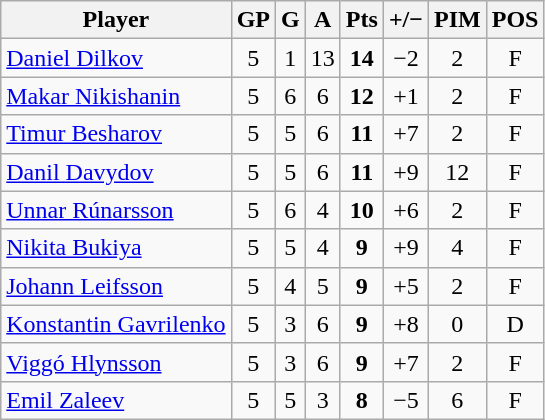<table class="wikitable sortable" style="text-align:center;">
<tr>
<th>Player</th>
<th>GP</th>
<th>G</th>
<th>A</th>
<th>Pts</th>
<th>+/−</th>
<th>PIM</th>
<th>POS</th>
</tr>
<tr>
<td style="text-align:left;"> <a href='#'>Daniel Dilkov</a></td>
<td>5</td>
<td>1</td>
<td>13</td>
<td><strong>14</strong></td>
<td>−2</td>
<td>2</td>
<td>F</td>
</tr>
<tr>
<td style="text-align:left;"> <a href='#'>Makar Nikishanin</a></td>
<td>5</td>
<td>6</td>
<td>6</td>
<td><strong>12</strong></td>
<td>+1</td>
<td>2</td>
<td>F</td>
</tr>
<tr>
<td style="text-align:left;"> <a href='#'>Timur Besharov</a></td>
<td>5</td>
<td>5</td>
<td>6</td>
<td><strong>11</strong></td>
<td>+7</td>
<td>2</td>
<td>F</td>
</tr>
<tr>
<td style="text-align:left;"> <a href='#'>Danil Davydov</a></td>
<td>5</td>
<td>5</td>
<td>6</td>
<td><strong>11</strong></td>
<td>+9</td>
<td>12</td>
<td>F</td>
</tr>
<tr>
<td style="text-align:left;"> <a href='#'>Unnar Rúnarsson</a></td>
<td>5</td>
<td>6</td>
<td>4</td>
<td><strong>10</strong></td>
<td>+6</td>
<td>2</td>
<td>F</td>
</tr>
<tr>
<td style="text-align:left;"> <a href='#'>Nikita Bukiya</a></td>
<td>5</td>
<td>5</td>
<td>4</td>
<td><strong>9</strong></td>
<td>+9</td>
<td>4</td>
<td>F</td>
</tr>
<tr>
<td style="text-align:left;"> <a href='#'>Johann Leifsson</a></td>
<td>5</td>
<td>4</td>
<td>5</td>
<td><strong>9</strong></td>
<td>+5</td>
<td>2</td>
<td>F</td>
</tr>
<tr>
<td style="text-align:left;"> <a href='#'>Konstantin Gavrilenko</a></td>
<td>5</td>
<td>3</td>
<td>6</td>
<td><strong>9</strong></td>
<td>+8</td>
<td>0</td>
<td>D</td>
</tr>
<tr>
<td style="text-align:left;"> <a href='#'>Viggó Hlynsson</a></td>
<td>5</td>
<td>3</td>
<td>6</td>
<td><strong>9</strong></td>
<td>+7</td>
<td>2</td>
<td>F</td>
</tr>
<tr>
<td style="text-align:left;"> <a href='#'>Emil Zaleev</a></td>
<td>5</td>
<td>5</td>
<td>3</td>
<td><strong>8</strong></td>
<td>−5</td>
<td>6</td>
<td>F</td>
</tr>
</table>
